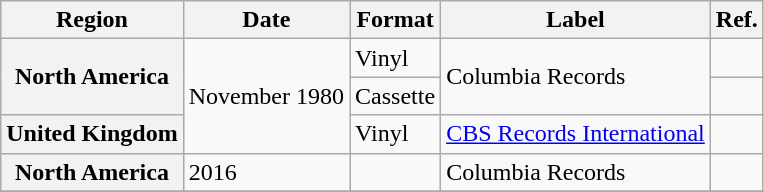<table class="wikitable plainrowheaders">
<tr>
<th scope="col">Region</th>
<th scope="col">Date</th>
<th scope="col">Format</th>
<th scope="col">Label</th>
<th scope="col">Ref.</th>
</tr>
<tr>
<th scope="row" rowspan="2">North America</th>
<td rowspan="3">November 1980</td>
<td>Vinyl</td>
<td rowspan="2">Columbia Records</td>
<td></td>
</tr>
<tr>
<td>Cassette</td>
<td></td>
</tr>
<tr>
<th scope="row">United Kingdom</th>
<td>Vinyl</td>
<td><a href='#'>CBS Records International</a></td>
<td></td>
</tr>
<tr>
<th scope="row">North America</th>
<td>2016</td>
<td></td>
<td>Columbia Records</td>
<td></td>
</tr>
<tr>
</tr>
</table>
